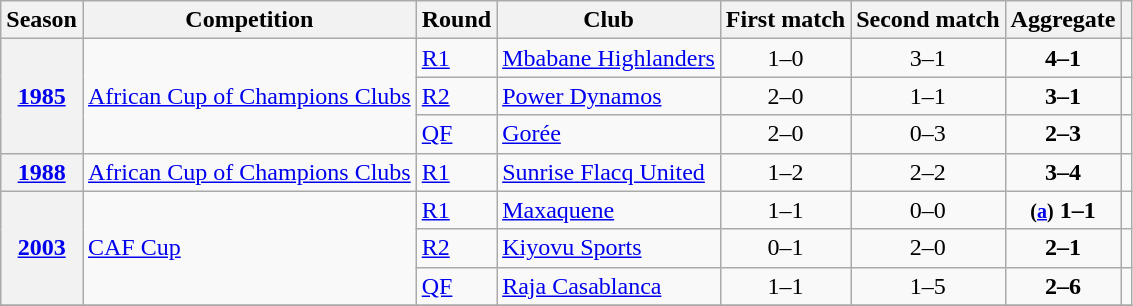<table class="wikitable plainrowheaders" style="text-align:left;">
<tr>
<th scope="col">Season</th>
<th scope="col">Competition</th>
<th scope="col">Round</th>
<th scope="col">Club</th>
<th scope="col">First match</th>
<th scope="col">Second match</th>
<th scope="col">Aggregate</th>
<th scope="col"></th>
</tr>
<tr>
<th scope="row" rowspan="3"><a href='#'>1985</a></th>
<td rowspan="3"><a href='#'>African Cup of Champions Clubs</a></td>
<td><a href='#'>R1</a></td>
<td> <a href='#'>Mbabane Highlanders</a></td>
<td style="text-align:center;">1–0</td>
<td style="text-align:center;">3–1</td>
<td style="text-align:center;"><strong>4–1</strong></td>
<td></td>
</tr>
<tr>
<td><a href='#'>R2</a></td>
<td> <a href='#'>Power Dynamos</a></td>
<td style="text-align:center;">2–0</td>
<td style="text-align:center;">1–1</td>
<td style="text-align:center;"><strong>3–1</strong></td>
<td></td>
</tr>
<tr>
<td><a href='#'>QF</a></td>
<td> <a href='#'>Gorée</a></td>
<td style="text-align:center;">2–0</td>
<td style="text-align:center;">0–3</td>
<td style="text-align:center;"><strong>2–3</strong></td>
<td></td>
</tr>
<tr>
<th scope="row" rowspan="1"><a href='#'>1988</a></th>
<td rowspan="1"><a href='#'>African Cup of Champions Clubs</a></td>
<td><a href='#'>R1</a></td>
<td> <a href='#'>Sunrise Flacq United</a></td>
<td style="text-align:center;">1–2</td>
<td style="text-align:center;">2–2</td>
<td style="text-align:center;"><strong>3–4</strong></td>
<td></td>
</tr>
<tr>
<th scope="row" rowspan="3"><a href='#'>2003</a></th>
<td rowspan="3"><a href='#'>CAF Cup</a></td>
<td><a href='#'>R1</a></td>
<td> <a href='#'>Maxaquene</a></td>
<td style="text-align:center;">1–1</td>
<td style="text-align:center;">0–0</td>
<td style="text-align:center;"><strong><small>(<a href='#'>a</a>)</small> 1–1</strong></td>
<td></td>
</tr>
<tr>
<td><a href='#'>R2</a></td>
<td> <a href='#'>Kiyovu Sports</a></td>
<td style="text-align:center;">0–1</td>
<td style="text-align:center;">2–0</td>
<td style="text-align:center;"><strong>2–1</strong></td>
<td></td>
</tr>
<tr>
<td><a href='#'>QF</a></td>
<td> <a href='#'>Raja Casablanca</a></td>
<td style="text-align:center;">1–1</td>
<td style="text-align:center;">1–5</td>
<td style="text-align:center;"><strong>2–6</strong></td>
<td></td>
</tr>
<tr>
</tr>
</table>
